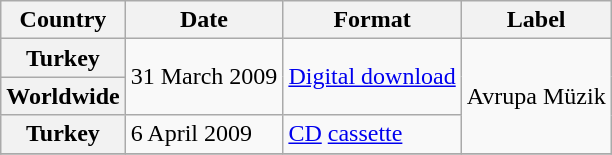<table class="wikitable plainrowheaders">
<tr>
<th scope="col">Country</th>
<th scope="col">Date</th>
<th scope="col">Format</th>
<th scope="col">Label</th>
</tr>
<tr>
<th scope="row">Turkey</th>
<td rowspan="2">31 March 2009</td>
<td rowspan="2"><a href='#'>Digital download</a></td>
<td rowspan="3">Avrupa Müzik</td>
</tr>
<tr>
<th scope="row">Worldwide</th>
</tr>
<tr>
<th scope="row">Turkey</th>
<td rowspan="1">6 April 2009</td>
<td><a href='#'>CD</a> <a href='#'>cassette</a></td>
</tr>
<tr>
</tr>
</table>
